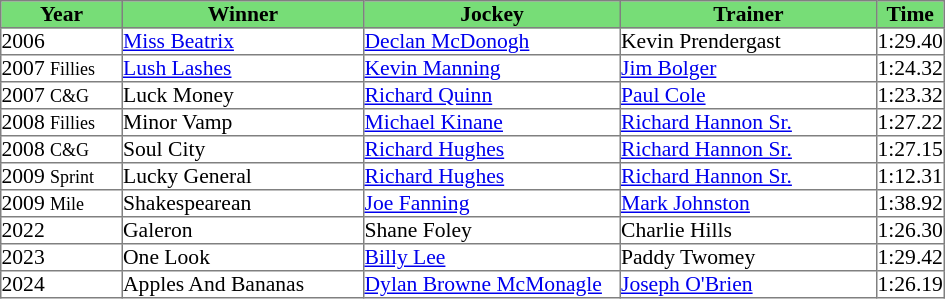<table class = "sortable" | border="1" cellpadding="0" style="border-collapse: collapse; font-size:90%">
<tr bgcolor="#77dd77" align="center">
<th>Year</th>
<th>Winner</th>
<th>Jockey</th>
<th>Trainer</th>
<th>Time</th>
</tr>
<tr>
<td width=80px>2006</td>
<td width=160px><a href='#'>Miss Beatrix</a></td>
<td width=170px><a href='#'>Declan McDonogh</a></td>
<td width=170px>Kevin Prendergast</td>
<td>1:29.40</td>
</tr>
<tr>
<td>2007 <small>Fillies</small></td>
<td><a href='#'>Lush Lashes</a></td>
<td><a href='#'>Kevin Manning</a></td>
<td><a href='#'>Jim Bolger</a></td>
<td>1:24.32</td>
</tr>
<tr>
<td>2007 <small>C&G</small></td>
<td>Luck Money</td>
<td><a href='#'>Richard Quinn</a></td>
<td><a href='#'>Paul Cole</a></td>
<td>1:23.32</td>
</tr>
<tr>
<td>2008 <small>Fillies</small></td>
<td>Minor Vamp</td>
<td><a href='#'>Michael Kinane</a></td>
<td><a href='#'>Richard Hannon Sr.</a></td>
<td>1:27.22</td>
</tr>
<tr>
<td>2008 <small>C&G</small></td>
<td>Soul City</td>
<td><a href='#'>Richard Hughes</a></td>
<td><a href='#'>Richard Hannon Sr.</a></td>
<td>1:27.15</td>
</tr>
<tr>
<td>2009 <small>Sprint</small></td>
<td>Lucky General</td>
<td><a href='#'>Richard Hughes</a></td>
<td><a href='#'>Richard Hannon Sr.</a></td>
<td>1:12.31</td>
</tr>
<tr>
<td>2009 <small>Mile</small></td>
<td>Shakespearean</td>
<td><a href='#'>Joe Fanning</a></td>
<td><a href='#'>Mark Johnston</a></td>
<td>1:38.92</td>
</tr>
<tr>
<td>2022</td>
<td>Galeron</td>
<td>Shane Foley</td>
<td>Charlie Hills</td>
<td>1:26.30</td>
</tr>
<tr>
<td>2023</td>
<td>One Look</td>
<td><a href='#'>Billy Lee</a></td>
<td>Paddy Twomey</td>
<td>1:29.42</td>
</tr>
<tr>
<td>2024</td>
<td>Apples And Bananas</td>
<td><a href='#'>Dylan Browne McMonagle</a></td>
<td><a href='#'>Joseph O'Brien</a></td>
<td>1:26.19</td>
</tr>
</table>
